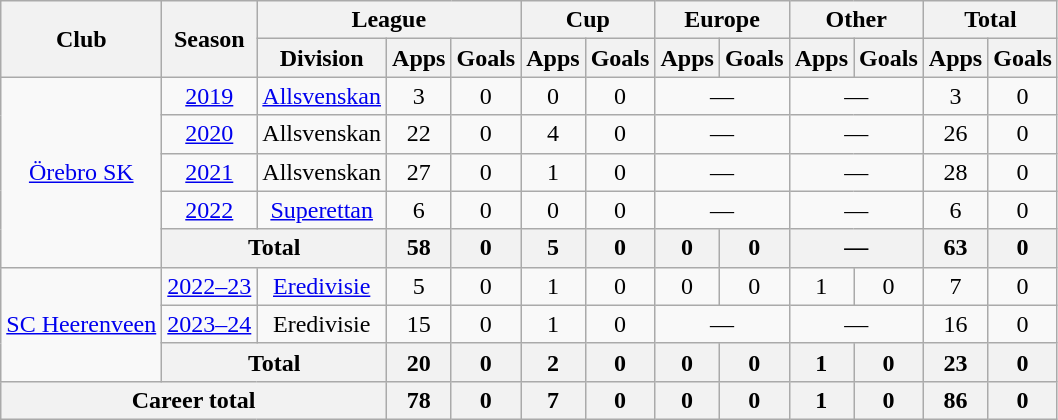<table class="wikitable" style="text-align: center">
<tr>
<th rowspan="2">Club</th>
<th rowspan="2">Season</th>
<th colspan="3">League</th>
<th colspan="2">Cup</th>
<th colspan="2">Europe</th>
<th colspan="2">Other</th>
<th colspan="2">Total</th>
</tr>
<tr>
<th>Division</th>
<th>Apps</th>
<th>Goals</th>
<th>Apps</th>
<th>Goals</th>
<th>Apps</th>
<th>Goals</th>
<th>Apps</th>
<th>Goals</th>
<th>Apps</th>
<th>Goals</th>
</tr>
<tr>
<td rowspan="5"><a href='#'>Örebro SK</a></td>
<td><a href='#'>2019</a></td>
<td><a href='#'>Allsvenskan</a></td>
<td>3</td>
<td>0</td>
<td>0</td>
<td>0</td>
<td colspan="2">—</td>
<td colspan="2">—</td>
<td>3</td>
<td>0</td>
</tr>
<tr>
<td><a href='#'>2020</a></td>
<td>Allsvenskan</td>
<td>22</td>
<td>0</td>
<td>4</td>
<td>0</td>
<td colspan="2">—</td>
<td colspan="2">—</td>
<td>26</td>
<td>0</td>
</tr>
<tr>
<td><a href='#'>2021</a></td>
<td>Allsvenskan</td>
<td>27</td>
<td>0</td>
<td>1</td>
<td>0</td>
<td colspan="2">—</td>
<td colspan="2">—</td>
<td>28</td>
<td>0</td>
</tr>
<tr>
<td><a href='#'>2022</a></td>
<td><a href='#'>Superettan</a></td>
<td>6</td>
<td>0</td>
<td>0</td>
<td>0</td>
<td colspan="2">—</td>
<td colspan="2">—</td>
<td>6</td>
<td>0</td>
</tr>
<tr>
<th colspan="2">Total</th>
<th>58</th>
<th>0</th>
<th>5</th>
<th>0</th>
<th>0</th>
<th>0</th>
<th colspan="2">—</th>
<th>63</th>
<th>0</th>
</tr>
<tr>
<td rowspan="3"><a href='#'>SC Heerenveen</a></td>
<td><a href='#'>2022–23</a></td>
<td><a href='#'>Eredivisie</a></td>
<td>5</td>
<td>0</td>
<td>1</td>
<td>0</td>
<td>0</td>
<td>0</td>
<td>1</td>
<td>0</td>
<td>7</td>
<td>0</td>
</tr>
<tr>
<td><a href='#'>2023–24</a></td>
<td>Eredivisie</td>
<td>15</td>
<td>0</td>
<td>1</td>
<td>0</td>
<td colspan="2">—</td>
<td colspan="2">—</td>
<td>16</td>
<td>0</td>
</tr>
<tr>
<th colspan="2">Total</th>
<th>20</th>
<th>0</th>
<th>2</th>
<th>0</th>
<th>0</th>
<th>0</th>
<th>1</th>
<th>0</th>
<th>23</th>
<th>0</th>
</tr>
<tr>
<th colspan="3">Career total</th>
<th>78</th>
<th>0</th>
<th>7</th>
<th>0</th>
<th>0</th>
<th>0</th>
<th>1</th>
<th>0</th>
<th>86</th>
<th>0</th>
</tr>
</table>
